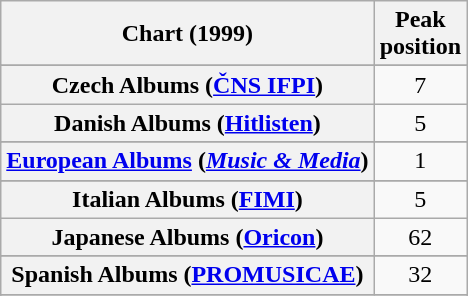<table class="wikitable sortable plainrowheaders" style="text-align:center">
<tr>
<th scope="col">Chart (1999)</th>
<th scope="col">Peak<br>position</th>
</tr>
<tr>
</tr>
<tr>
</tr>
<tr>
</tr>
<tr>
</tr>
<tr>
</tr>
<tr>
<th scope="row">Czech Albums (<a href='#'>ČNS IFPI</a>)</th>
<td>7</td>
</tr>
<tr>
<th scope="row">Danish Albums (<a href='#'>Hitlisten</a>)</th>
<td>5</td>
</tr>
<tr>
</tr>
<tr>
<th scope="row"><a href='#'>European Albums</a> (<em><a href='#'>Music & Media</a></em>)</th>
<td>1</td>
</tr>
<tr>
</tr>
<tr>
</tr>
<tr>
</tr>
<tr>
</tr>
<tr>
</tr>
<tr>
<th scope="row">Italian Albums (<a href='#'>FIMI</a>)</th>
<td>5</td>
</tr>
<tr>
<th scope="row">Japanese Albums (<a href='#'>Oricon</a>)</th>
<td>62</td>
</tr>
<tr>
</tr>
<tr>
</tr>
<tr>
<th scope="row">Spanish Albums (<a href='#'>PROMUSICAE</a>)</th>
<td>32</td>
</tr>
<tr>
</tr>
<tr>
</tr>
<tr>
</tr>
<tr>
</tr>
</table>
